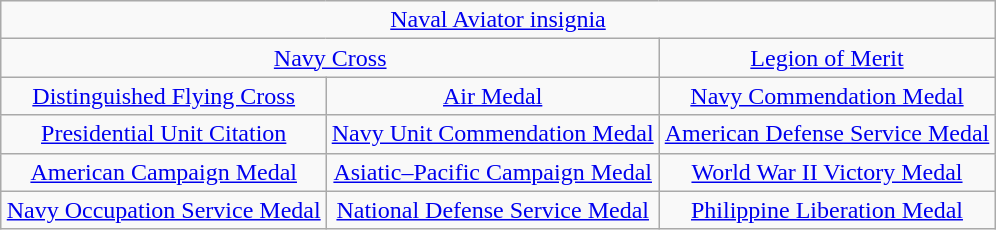<table class="wikitable" style="margin:1em auto; text-align:center;">
<tr>
<td colspan="3"><a href='#'>Naval Aviator insignia</a></td>
</tr>
<tr>
<td colspan="2"><a href='#'>Navy Cross</a></td>
<td><a href='#'>Legion of Merit</a></td>
</tr>
<tr>
<td><a href='#'>Distinguished Flying Cross</a></td>
<td><a href='#'>Air Medal</a></td>
<td><a href='#'> Navy Commendation Medal</a></td>
</tr>
<tr>
<td><a href='#'>Presidential Unit Citation</a></td>
<td><a href='#'>Navy Unit Commendation Medal</a></td>
<td><a href='#'>American Defense Service Medal</a></td>
</tr>
<tr>
<td><a href='#'>American Campaign Medal</a></td>
<td><a href='#'>Asiatic–Pacific Campaign Medal</a></td>
<td><a href='#'>World War II Victory Medal</a></td>
</tr>
<tr>
<td><a href='#'>Navy Occupation Service Medal</a></td>
<td><a href='#'>National Defense Service Medal</a></td>
<td><a href='#'>Philippine Liberation Medal</a></td>
</tr>
</table>
